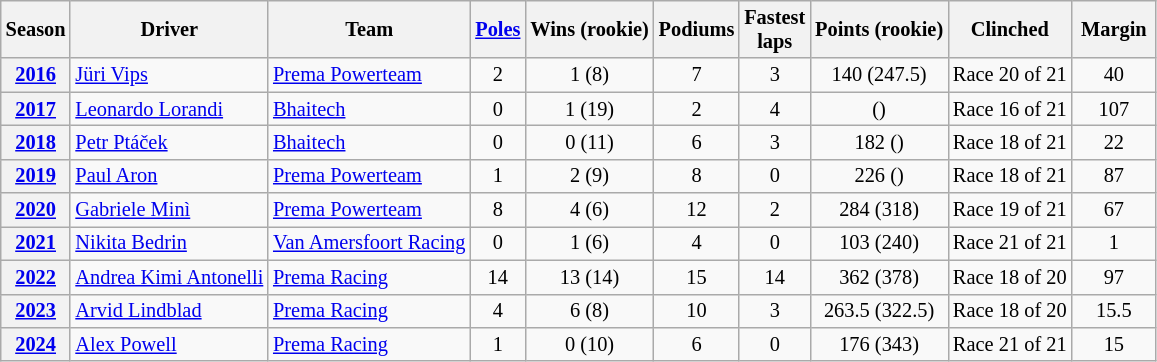<table class="wikitable sortable" style="font-size:85%; text-align:center;">
<tr>
<th scope=col>Season</th>
<th scope=col>Driver</th>
<th scope=col>Team</th>
<th scope=col><a href='#'>Poles</a></th>
<th scope=col>Wins (rookie)</th>
<th scope=col>Podiums</th>
<th scope=col width="40">Fastest laps</th>
<th scope=col>Points (rookie)</th>
<th scope=col>Clinched</th>
<th scope=col width="50">Margin</th>
</tr>
<tr>
<th><a href='#'>2016</a></th>
<td align=left> <a href='#'>Jüri Vips</a></td>
<td align=left> <a href='#'>Prema Powerteam</a></td>
<td>2</td>
<td>1 (8)</td>
<td>7</td>
<td>3</td>
<td>140 (247.5)</td>
<td>Race 20 of 21</td>
<td>40</td>
</tr>
<tr>
<th><a href='#'>2017</a></th>
<td align=left> <a href='#'>Leonardo Lorandi</a></td>
<td align=left> <a href='#'>Bhaitech</a></td>
<td>0</td>
<td>1 (19)</td>
<td>2</td>
<td>4</td>
<td> ()</td>
<td>Race 16 of 21</td>
<td>107</td>
</tr>
<tr>
<th><a href='#'>2018</a></th>
<td align=left> <a href='#'>Petr Ptáček</a></td>
<td align=left> <a href='#'>Bhaitech</a></td>
<td>0</td>
<td>0 (11)</td>
<td>6</td>
<td>3</td>
<td>182 ()</td>
<td>Race 18 of 21</td>
<td>22</td>
</tr>
<tr>
<th><a href='#'>2019</a></th>
<td align=left> <a href='#'>Paul Aron</a></td>
<td align=left> <a href='#'>Prema Powerteam</a></td>
<td>1</td>
<td>2 (9)</td>
<td>8</td>
<td>0</td>
<td>226 ()</td>
<td>Race 18 of 21</td>
<td>87</td>
</tr>
<tr>
<th><a href='#'>2020</a></th>
<td align=left> <a href='#'>Gabriele Minì</a></td>
<td align=left> <a href='#'>Prema Powerteam</a></td>
<td>8</td>
<td>4 (6)</td>
<td>12</td>
<td>2</td>
<td>284 (318)</td>
<td>Race 19 of 21</td>
<td>67</td>
</tr>
<tr>
<th><a href='#'>2021</a></th>
<td align=left> <a href='#'>Nikita Bedrin</a></td>
<td align=left> <a href='#'>Van Amersfoort Racing</a></td>
<td>0</td>
<td>1 (6)</td>
<td>4</td>
<td>0</td>
<td>103 (240)</td>
<td>Race 21 of 21</td>
<td>1</td>
</tr>
<tr>
<th><a href='#'>2022</a></th>
<td align=left> <a href='#'>Andrea Kimi Antonelli</a></td>
<td align=left> <a href='#'>Prema Racing</a></td>
<td>14</td>
<td>13 (14)</td>
<td>15</td>
<td>14</td>
<td>362 (378)</td>
<td>Race 18 of 20</td>
<td>97</td>
</tr>
<tr>
<th><a href='#'>2023</a></th>
<td align=left> <a href='#'>Arvid Lindblad</a></td>
<td align=left> <a href='#'>Prema Racing</a></td>
<td>4</td>
<td>6 (8)</td>
<td>10</td>
<td>3</td>
<td>263.5 (322.5)</td>
<td>Race 18 of 20</td>
<td>15.5</td>
</tr>
<tr>
<th><a href='#'>2024</a></th>
<td align=left> <a href='#'>Alex Powell</a></td>
<td align=left> <a href='#'>Prema Racing</a></td>
<td>1</td>
<td>0 (10)</td>
<td>6</td>
<td>0</td>
<td>176 (343)</td>
<td>Race 21 of 21</td>
<td>15</td>
</tr>
</table>
